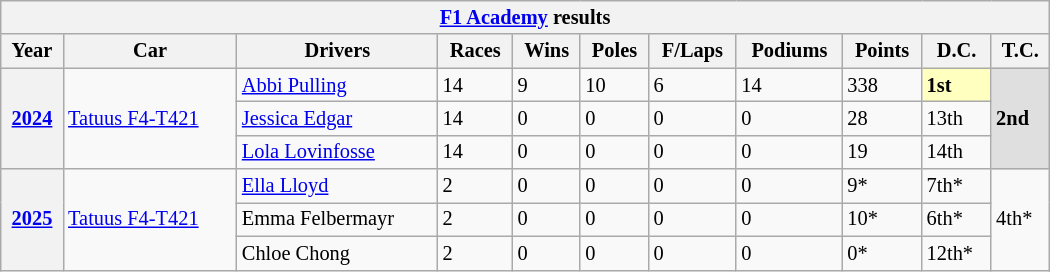<table class="wikitable" style="font-size:85%; width:700px;">
<tr>
<th colspan="11"><a href='#'>F1 Academy</a> results</th>
</tr>
<tr>
<th>Year</th>
<th>Car</th>
<th>Drivers</th>
<th>Races</th>
<th>Wins</th>
<th>Poles</th>
<th>F/Laps</th>
<th>Podiums</th>
<th>Points</th>
<th>D.C.</th>
<th>T.C.</th>
</tr>
<tr>
<th rowspan="3"><a href='#'>2024</a></th>
<td rowspan="3"><a href='#'>Tatuus F4-T421</a></td>
<td> <a href='#'>Abbi Pulling</a></td>
<td>14</td>
<td>9</td>
<td>10</td>
<td>6</td>
<td>14</td>
<td>338</td>
<td style="background:#FFFFBF;"><strong>1st</strong></td>
<td rowspan="3" style="background:#DFDFDF;"><strong>2nd</strong></td>
</tr>
<tr>
<td> <a href='#'>Jessica Edgar</a></td>
<td>14</td>
<td>0</td>
<td>0</td>
<td>0</td>
<td>0</td>
<td>28</td>
<td>13th</td>
</tr>
<tr>
<td> <a href='#'>Lola Lovinfosse</a></td>
<td>14</td>
<td>0</td>
<td>0</td>
<td>0</td>
<td>0</td>
<td>19</td>
<td>14th</td>
</tr>
<tr>
<th rowspan="3"><a href='#'>2025</a></th>
<td rowspan="3"><a href='#'>Tatuus F4-T421</a></td>
<td> <a href='#'>Ella Lloyd</a></td>
<td>2</td>
<td>0</td>
<td>0</td>
<td>0</td>
<td>0</td>
<td>9*</td>
<td>7th*</td>
<td rowspan="3">4th*</td>
</tr>
<tr>
<td> Emma Felbermayr</td>
<td>2</td>
<td>0</td>
<td>0</td>
<td>0</td>
<td>0</td>
<td>10*</td>
<td>6th*</td>
</tr>
<tr>
<td> Chloe Chong</td>
<td>2</td>
<td>0</td>
<td>0</td>
<td>0</td>
<td>0</td>
<td>0*</td>
<td>12th*</td>
</tr>
</table>
